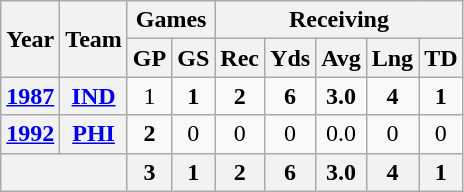<table class="wikitable" style="text-align:center">
<tr>
<th rowspan="2">Year</th>
<th rowspan="2">Team</th>
<th colspan="2">Games</th>
<th colspan="5">Receiving</th>
</tr>
<tr>
<th>GP</th>
<th>GS</th>
<th>Rec</th>
<th>Yds</th>
<th>Avg</th>
<th>Lng</th>
<th>TD</th>
</tr>
<tr>
<th><a href='#'>1987</a></th>
<th><a href='#'>IND</a></th>
<td>1</td>
<td><strong>1</strong></td>
<td><strong>2</strong></td>
<td><strong>6</strong></td>
<td><strong>3.0</strong></td>
<td><strong>4</strong></td>
<td><strong>1</strong></td>
</tr>
<tr>
<th><a href='#'>1992</a></th>
<th><a href='#'>PHI</a></th>
<td><strong>2</strong></td>
<td>0</td>
<td>0</td>
<td>0</td>
<td>0.0</td>
<td>0</td>
<td>0</td>
</tr>
<tr>
<th colspan="2"></th>
<th>3</th>
<th>1</th>
<th>2</th>
<th>6</th>
<th>3.0</th>
<th>4</th>
<th>1</th>
</tr>
</table>
